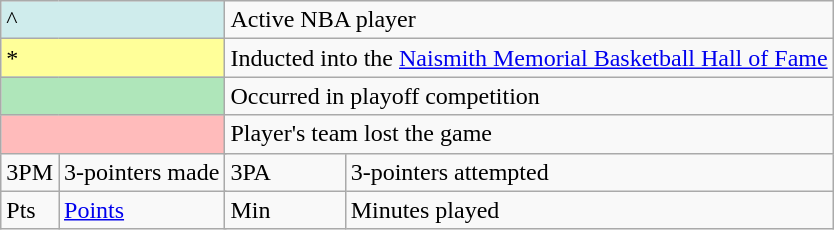<table class="wikitable">
<tr>
<td style="background-color:#CFECEC; width:4em" colspan=2>^</td>
<td colspan=6>Active NBA player</td>
</tr>
<tr>
<td style="background-color:#FFFF99; width:4em" colspan=2>*</td>
<td colspan=6>Inducted into the <a href='#'>Naismith Memorial Basketball Hall of Fame</a></td>
</tr>
<tr>
<td style="background-color:#AFE6BA; width:4em" colspan=2></td>
<td colspan=6>Occurred in playoff competition</td>
</tr>
<tr>
<td style="background-color:#ffbbbb; width:4em" colspan=2></td>
<td colspan=6>Player's team lost the game</td>
</tr>
<tr>
<td style="width:1em">3PM</td>
<td colspan=3>3-pointers made</td>
<td>3PA</td>
<td colspan=3>3-pointers attempted</td>
</tr>
<tr>
<td style="width:1em">Pts</td>
<td colspan=3><a href='#'>Points</a></td>
<td>Min</td>
<td colspan=3>Minutes played</td>
</tr>
</table>
